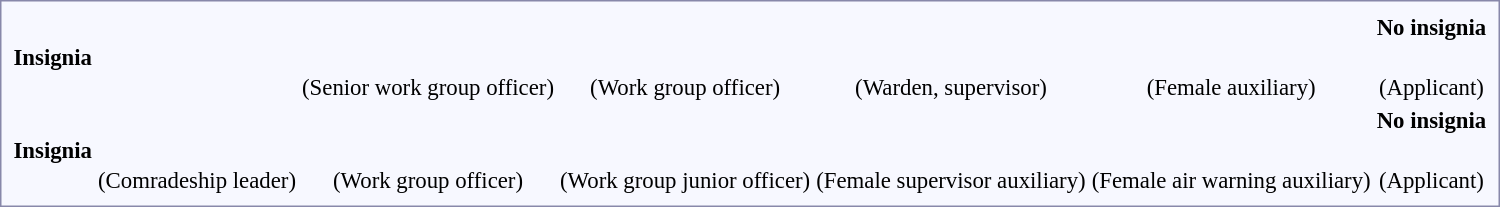<table style="border:1px solid #8888aa; background-color:#f7f8ff; padding:5px; font-size:95%; margin: 0px 12px 12px 0px;">
<tr style="text-align:center;">
<td rowspan=2><strong>Insignia</strong><br></td>
<td rowspan=2></td>
<td></td>
<td></td>
<td></td>
<td></td>
<td><strong>No insignia</strong></td>
</tr>
<tr style="text-align:center;">
<td><br>(Senior work group officer)</td>
<td><br>(Work group officer)</td>
<td><br>(Warden, supervisor)</td>
<td><br>(Female auxiliary)</td>
<td><br>(Applicant)</td>
</tr>
<tr style="text-align:center;">
<td rowspan=2><strong>Insignia</strong><br></td>
<td></td>
<td></td>
<td></td>
<td></td>
<td></td>
<td><strong>No insignia</strong></td>
</tr>
<tr style="text-align:center;">
<td><br>(Comradeship leader)</td>
<td><br>(Work group officer)</td>
<td><br>(Work group junior officer)</td>
<td><br>(Female supervisor auxiliary)</td>
<td><br>(Female air warning auxiliary)</td>
<td><br>(Applicant)</td>
</tr>
</table>
